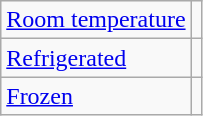<table class="wikitable">
<tr>
<td><a href='#'>Room temperature</a></td>
<td></td>
</tr>
<tr>
<td><a href='#'>Refrigerated</a></td>
<td></td>
</tr>
<tr>
<td><a href='#'>Frozen</a></td>
<td></td>
</tr>
</table>
